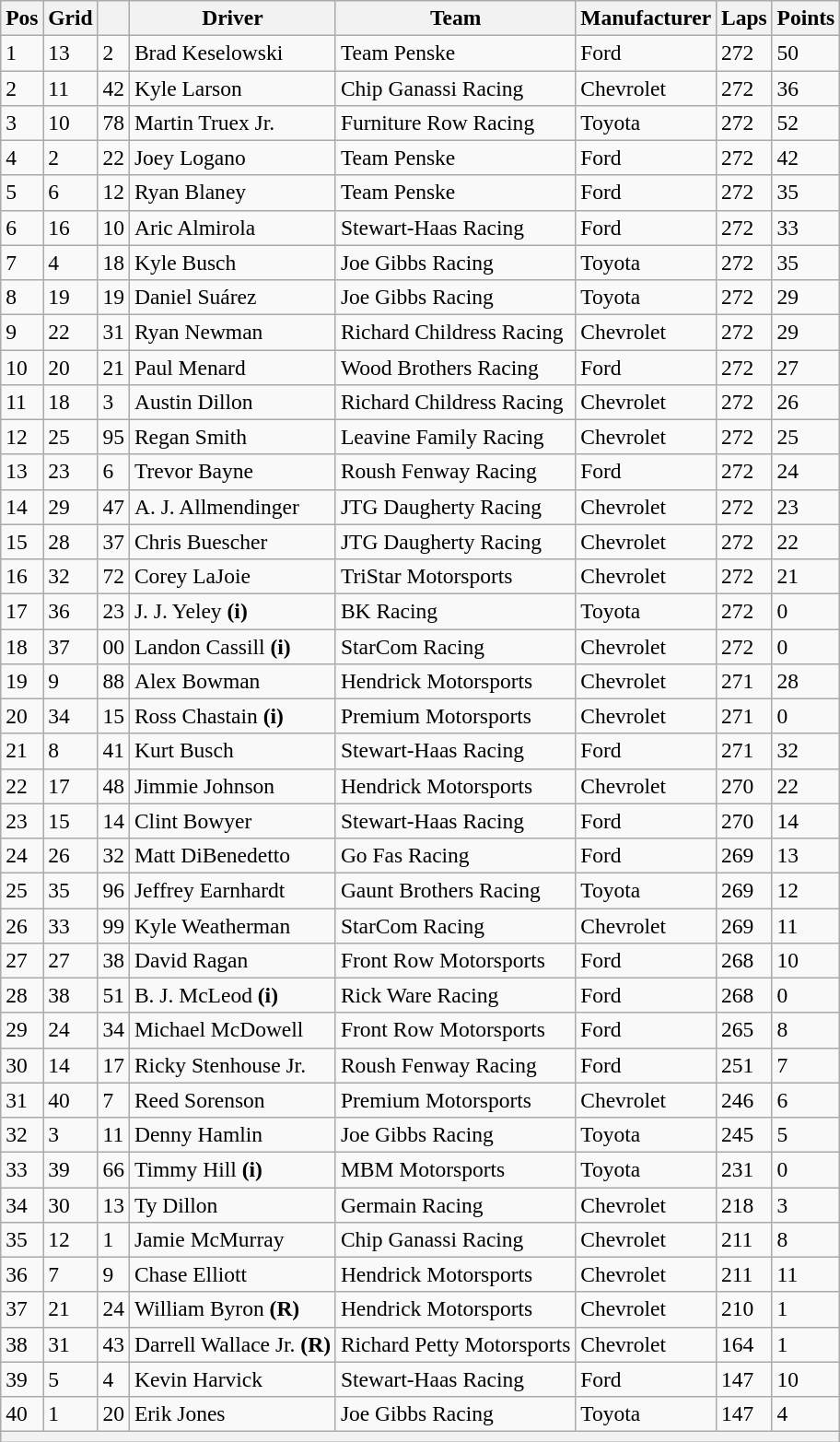<table class="wikitable" style="font-size:98%">
<tr>
<th>Pos</th>
<th>Grid</th>
<th></th>
<th>Driver</th>
<th>Team</th>
<th>Manufacturer</th>
<th>Laps</th>
<th>Points</th>
</tr>
<tr>
<td>1</td>
<td>13</td>
<td>2</td>
<td>Brad Keselowski</td>
<td>Team Penske</td>
<td>Ford</td>
<td>272</td>
<td>50</td>
</tr>
<tr>
<td>2</td>
<td>11</td>
<td>42</td>
<td>Kyle Larson</td>
<td>Chip Ganassi Racing</td>
<td>Chevrolet</td>
<td>272</td>
<td>36</td>
</tr>
<tr>
<td>3</td>
<td>10</td>
<td>78</td>
<td>Martin Truex Jr.</td>
<td>Furniture Row Racing</td>
<td>Toyota</td>
<td>272</td>
<td>52</td>
</tr>
<tr>
<td>4</td>
<td>2</td>
<td>22</td>
<td>Joey Logano</td>
<td>Team Penske</td>
<td>Ford</td>
<td>272</td>
<td>42</td>
</tr>
<tr>
<td>5</td>
<td>6</td>
<td>12</td>
<td>Ryan Blaney</td>
<td>Team Penske</td>
<td>Ford</td>
<td>272</td>
<td>35</td>
</tr>
<tr>
<td>6</td>
<td>16</td>
<td>10</td>
<td>Aric Almirola</td>
<td>Stewart-Haas Racing</td>
<td>Ford</td>
<td>272</td>
<td>33</td>
</tr>
<tr>
<td>7</td>
<td>4</td>
<td>18</td>
<td>Kyle Busch</td>
<td>Joe Gibbs Racing</td>
<td>Toyota</td>
<td>272</td>
<td>35</td>
</tr>
<tr>
<td>8</td>
<td>19</td>
<td>19</td>
<td>Daniel Suárez</td>
<td>Joe Gibbs Racing</td>
<td>Toyota</td>
<td>272</td>
<td>29</td>
</tr>
<tr>
<td>9</td>
<td>22</td>
<td>31</td>
<td>Ryan Newman</td>
<td>Richard Childress Racing</td>
<td>Chevrolet</td>
<td>272</td>
<td>29</td>
</tr>
<tr>
<td>10</td>
<td>20</td>
<td>21</td>
<td>Paul Menard</td>
<td>Wood Brothers Racing</td>
<td>Ford</td>
<td>272</td>
<td>27</td>
</tr>
<tr>
<td>11</td>
<td>18</td>
<td>3</td>
<td>Austin Dillon</td>
<td>Richard Childress Racing</td>
<td>Chevrolet</td>
<td>272</td>
<td>26</td>
</tr>
<tr>
<td>12</td>
<td>25</td>
<td>95</td>
<td>Regan Smith</td>
<td>Leavine Family Racing</td>
<td>Chevrolet</td>
<td>272</td>
<td>25</td>
</tr>
<tr>
<td>13</td>
<td>23</td>
<td>6</td>
<td>Trevor Bayne</td>
<td>Roush Fenway Racing</td>
<td>Ford</td>
<td>272</td>
<td>24</td>
</tr>
<tr>
<td>14</td>
<td>29</td>
<td>47</td>
<td>A. J. Allmendinger</td>
<td>JTG Daugherty Racing</td>
<td>Chevrolet</td>
<td>272</td>
<td>23</td>
</tr>
<tr>
<td>15</td>
<td>28</td>
<td>37</td>
<td>Chris Buescher</td>
<td>JTG Daugherty Racing</td>
<td>Chevrolet</td>
<td>272</td>
<td>22</td>
</tr>
<tr>
<td>16</td>
<td>32</td>
<td>72</td>
<td>Corey LaJoie</td>
<td>TriStar Motorsports</td>
<td>Chevrolet</td>
<td>272</td>
<td>21</td>
</tr>
<tr>
<td>17</td>
<td>36</td>
<td>23</td>
<td>J. J. Yeley <strong>(i)</strong></td>
<td>BK Racing</td>
<td>Toyota</td>
<td>272</td>
<td>0</td>
</tr>
<tr>
<td>18</td>
<td>37</td>
<td>00</td>
<td>Landon Cassill <strong>(i)</strong></td>
<td>StarCom Racing</td>
<td>Chevrolet</td>
<td>272</td>
<td>0</td>
</tr>
<tr>
<td>19</td>
<td>9</td>
<td>88</td>
<td>Alex Bowman</td>
<td>Hendrick Motorsports</td>
<td>Chevrolet</td>
<td>271</td>
<td>28</td>
</tr>
<tr>
<td>20</td>
<td>34</td>
<td>15</td>
<td>Ross Chastain <strong>(i)</strong></td>
<td>Premium Motorsports</td>
<td>Chevrolet</td>
<td>271</td>
<td>0</td>
</tr>
<tr>
<td>21</td>
<td>8</td>
<td>41</td>
<td>Kurt Busch</td>
<td>Stewart-Haas Racing</td>
<td>Ford</td>
<td>271</td>
<td>32</td>
</tr>
<tr>
<td>22</td>
<td>17</td>
<td>48</td>
<td>Jimmie Johnson</td>
<td>Hendrick Motorsports</td>
<td>Chevrolet</td>
<td>270</td>
<td>22</td>
</tr>
<tr>
<td>23</td>
<td>15</td>
<td>14</td>
<td>Clint Bowyer</td>
<td>Stewart-Haas Racing</td>
<td>Ford</td>
<td>270</td>
<td>14</td>
</tr>
<tr>
<td>24</td>
<td>26</td>
<td>32</td>
<td>Matt DiBenedetto</td>
<td>Go Fas Racing</td>
<td>Ford</td>
<td>269</td>
<td>13</td>
</tr>
<tr>
<td>25</td>
<td>35</td>
<td>96</td>
<td>Jeffrey Earnhardt</td>
<td>Gaunt Brothers Racing</td>
<td>Toyota</td>
<td>269</td>
<td>12</td>
</tr>
<tr>
<td>26</td>
<td>33</td>
<td>99</td>
<td>Kyle Weatherman</td>
<td>StarCom Racing</td>
<td>Chevrolet</td>
<td>269</td>
<td>11</td>
</tr>
<tr>
<td>27</td>
<td>27</td>
<td>38</td>
<td>David Ragan</td>
<td>Front Row Motorsports</td>
<td>Ford</td>
<td>268</td>
<td>10</td>
</tr>
<tr>
<td>28</td>
<td>38</td>
<td>51</td>
<td>B. J. McLeod <strong>(i)</strong></td>
<td>Rick Ware Racing</td>
<td>Ford</td>
<td>268</td>
<td>0</td>
</tr>
<tr>
<td>29</td>
<td>24</td>
<td>34</td>
<td>Michael McDowell</td>
<td>Front Row Motorsports</td>
<td>Ford</td>
<td>265</td>
<td>8</td>
</tr>
<tr>
<td>30</td>
<td>14</td>
<td>17</td>
<td>Ricky Stenhouse Jr.</td>
<td>Roush Fenway Racing</td>
<td>Ford</td>
<td>251</td>
<td>7</td>
</tr>
<tr>
<td>31</td>
<td>40</td>
<td>7</td>
<td>Reed Sorenson</td>
<td>Premium Motorsports</td>
<td>Chevrolet</td>
<td>246</td>
<td>6</td>
</tr>
<tr>
<td>32</td>
<td>3</td>
<td>11</td>
<td>Denny Hamlin</td>
<td>Joe Gibbs Racing</td>
<td>Toyota</td>
<td>245</td>
<td>5</td>
</tr>
<tr>
<td>33</td>
<td>39</td>
<td>66</td>
<td>Timmy Hill <strong>(i)</strong></td>
<td>MBM Motorsports</td>
<td>Toyota</td>
<td>231</td>
<td>0</td>
</tr>
<tr>
<td>34</td>
<td>30</td>
<td>13</td>
<td>Ty Dillon</td>
<td>Germain Racing</td>
<td>Chevrolet</td>
<td>218</td>
<td>3</td>
</tr>
<tr>
<td>35</td>
<td>12</td>
<td>1</td>
<td>Jamie McMurray</td>
<td>Chip Ganassi Racing</td>
<td>Chevrolet</td>
<td>211</td>
<td>8</td>
</tr>
<tr>
<td>36</td>
<td>7</td>
<td>9</td>
<td>Chase Elliott</td>
<td>Hendrick Motorsports</td>
<td>Chevrolet</td>
<td>211</td>
<td>11</td>
</tr>
<tr>
<td>37</td>
<td>21</td>
<td>24</td>
<td>William Byron <strong>(R)</strong></td>
<td>Hendrick Motorsports</td>
<td>Chevrolet</td>
<td>210</td>
<td>1</td>
</tr>
<tr>
<td>38</td>
<td>31</td>
<td>43</td>
<td>Darrell Wallace Jr. <strong>(R)</strong></td>
<td>Richard Petty Motorsports</td>
<td>Chevrolet</td>
<td>164</td>
<td>1</td>
</tr>
<tr>
<td>39</td>
<td>5</td>
<td>4</td>
<td>Kevin Harvick</td>
<td>Stewart-Haas Racing</td>
<td>Ford</td>
<td>147</td>
<td>10</td>
</tr>
<tr>
<td>40</td>
<td>1</td>
<td>20</td>
<td>Erik Jones</td>
<td>Joe Gibbs Racing</td>
<td>Toyota</td>
<td>147</td>
<td>4</td>
</tr>
<tr>
<th colspan="8"></th>
</tr>
</table>
